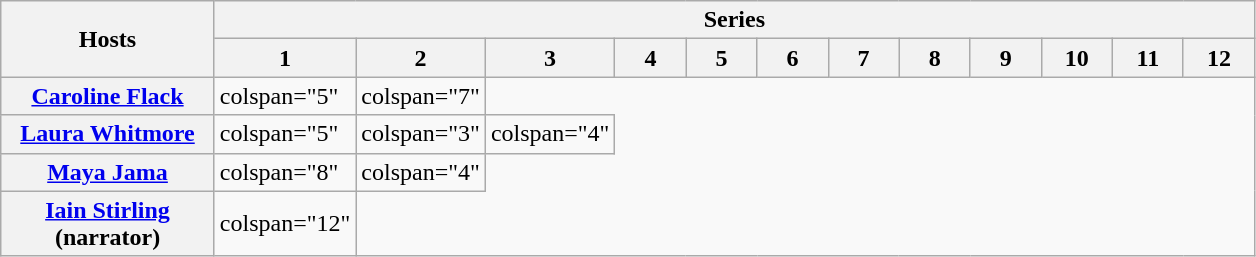<table class="wikitable plainrowheaders">
<tr>
<th rowspan="2" style="width:135px">Hosts</th>
<th colspan="12">Series</th>
</tr>
<tr>
<th style="width:40px">1</th>
<th style="width:40px">2</th>
<th style="width:40px">3</th>
<th style="width:40px">4</th>
<th style="width:40px">5</th>
<th style="width:40px">6</th>
<th style="width:40px">7</th>
<th style="width:40px">8</th>
<th style="width:40px">9</th>
<th style="width:40px">10</th>
<th style="width:40px">11</th>
<th style="width:40px">12</th>
</tr>
<tr>
<th scope="row"><a href='#'>Caroline Flack</a></th>
<td>colspan="5" </td>
<td>colspan="7" </td>
</tr>
<tr>
<th scope="row"><a href='#'>Laura Whitmore</a></th>
<td>colspan="5" </td>
<td>colspan="3" </td>
<td>colspan="4" </td>
</tr>
<tr>
<th scope="row"><a href='#'>Maya Jama</a></th>
<td>colspan="8" </td>
<td>colspan="4" </td>
</tr>
<tr>
<th scope="row"><a href='#'>Iain Stirling</a> (narrator)</th>
<td>colspan="12" </td>
</tr>
</table>
